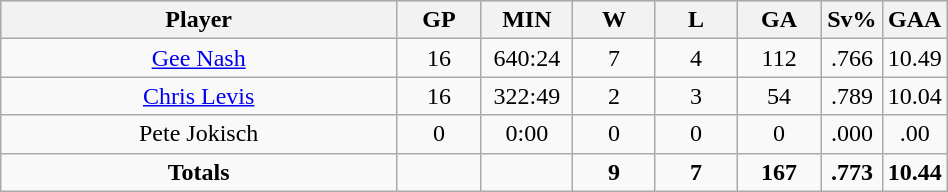<table class="wikitable sortable" width="50%">
<tr align="center"  bgcolor="#dddddd">
<th width="50%">Player</th>
<th width="10%">GP</th>
<th width="10%">MIN</th>
<th width="10%">W</th>
<th width="10%">L</th>
<th width="10%">GA</th>
<th width="10%">Sv%</th>
<th width="10%">GAA</th>
</tr>
<tr align=center>
<td><a href='#'>Gee Nash</a></td>
<td>16</td>
<td>640:24</td>
<td>7</td>
<td>4</td>
<td>112</td>
<td>.766</td>
<td>10.49</td>
</tr>
<tr align=center>
<td><a href='#'>Chris Levis</a></td>
<td>16</td>
<td>322:49</td>
<td>2</td>
<td>3</td>
<td>54</td>
<td>.789</td>
<td>10.04</td>
</tr>
<tr align=center>
<td>Pete Jokisch</td>
<td>0</td>
<td>0:00</td>
<td>0</td>
<td>0</td>
<td>0</td>
<td>.000</td>
<td>.00</td>
</tr>
<tr align=center>
<td><strong>Totals</strong></td>
<td></td>
<td></td>
<td><strong>9</strong></td>
<td><strong>7</strong></td>
<td><strong> 167</strong></td>
<td><strong> .773</strong></td>
<td><strong> 10.44</strong></td>
</tr>
</table>
